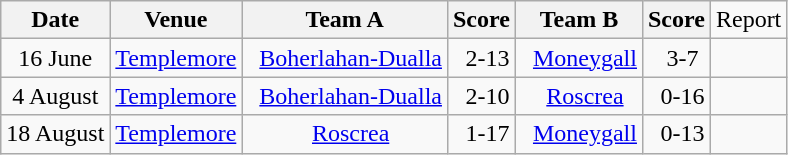<table class="wikitable">
<tr>
<th>Date</th>
<th>Venue</th>
<th>Team A</th>
<th>Score</th>
<th>Team B</th>
<th>Score</th>
<td>Report</td>
</tr>
<tr align="center">
<td>16 June</td>
<td><a href='#'>Templemore</a></td>
<td>  <a href='#'>Boherlahan-Dualla</a></td>
<td>  2-13</td>
<td>  <a href='#'>Moneygall</a></td>
<td>  3-7</td>
<td> </td>
</tr>
<tr align="center">
<td>4 August</td>
<td><a href='#'>Templemore</a></td>
<td>  <a href='#'>Boherlahan-Dualla</a></td>
<td>  2-10</td>
<td>  <a href='#'>Roscrea</a></td>
<td>  0-16</td>
<td></td>
</tr>
<tr align="center">
<td>18 August</td>
<td><a href='#'>Templemore</a></td>
<td>  <a href='#'>Roscrea</a></td>
<td>  1-17</td>
<td>  <a href='#'>Moneygall</a></td>
<td>  0-13</td>
<td></td>
</tr>
</table>
